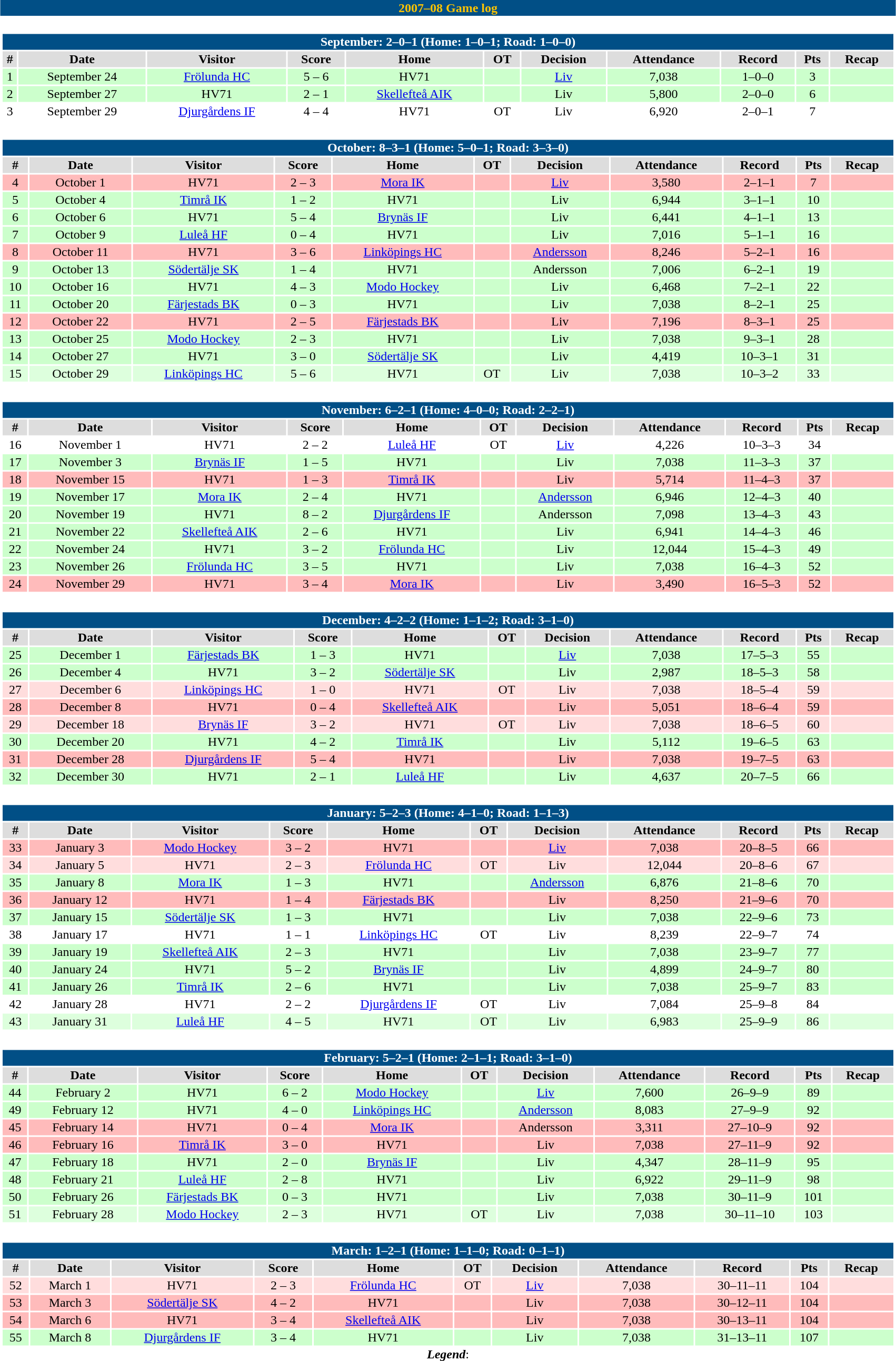<table class="toccolours" width=90% style="clear:both; margin:1.5em auto; text-align:center;">
<tr>
<th colspan=11 style="background:#014f86; color: #ffc401;">2007–08 Game log</th>
</tr>
<tr>
<td colspan=11><br><table class="toccolours collapsible collapsed" width=100%>
<tr>
<th colspan=11; style="background:#014f86; color: #FFFFFF;">September: 2–0–1 (Home: 1–0–1; Road: 1–0–0)</th>
</tr>
<tr align="center"  bgcolor="#dddddd">
<td><strong>#</strong></td>
<td><strong>Date</strong></td>
<td><strong>Visitor</strong></td>
<td><strong>Score</strong></td>
<td><strong>Home</strong></td>
<td><strong>OT</strong></td>
<td><strong>Decision</strong></td>
<td><strong>Attendance</strong></td>
<td><strong>Record</strong></td>
<td><strong>Pts</strong></td>
<td><strong>Recap</strong></td>
</tr>
<tr align="center" bgcolor="#CCFFCC">
<td>1</td>
<td>September 24</td>
<td><a href='#'>Frölunda HC</a></td>
<td>5 – 6</td>
<td>HV71</td>
<td></td>
<td><a href='#'>Liv</a></td>
<td>7,038</td>
<td>1–0–0</td>
<td>3</td>
<td></td>
</tr>
<tr align="center" bgcolor="#CCFFCC">
<td>2</td>
<td>September 27</td>
<td>HV71</td>
<td>2 – 1</td>
<td><a href='#'>Skellefteå AIK</a></td>
<td></td>
<td>Liv</td>
<td>5,800</td>
<td>2–0–0</td>
<td>6</td>
<td></td>
</tr>
<tr align="center" bgcolor="#ffffff">
<td>3</td>
<td>September 29</td>
<td><a href='#'>Djurgårdens IF</a></td>
<td>4 – 4</td>
<td>HV71</td>
<td>OT</td>
<td>Liv</td>
<td>6,920</td>
<td>2–0–1</td>
<td>7</td>
<td></td>
</tr>
</table>
</td>
</tr>
<tr>
<td colspan=11><br><table class="toccolours collapsible collapsed" width=100%>
<tr>
<th colspan=11; style="background:#014f86; color: #FFFFFF;">October: 8–3–1 (Home: 5–0–1; Road: 3–3–0)</th>
</tr>
<tr align="center"  bgcolor="#dddddd">
<td><strong>#</strong></td>
<td><strong>Date</strong></td>
<td><strong>Visitor</strong></td>
<td><strong>Score</strong></td>
<td><strong>Home</strong></td>
<td><strong>OT</strong></td>
<td><strong>Decision</strong></td>
<td><strong>Attendance</strong></td>
<td><strong>Record</strong></td>
<td><strong>Pts</strong></td>
<td><strong>Recap</strong></td>
</tr>
<tr align="center" bgcolor="#ffbbbb">
<td>4</td>
<td>October 1</td>
<td>HV71</td>
<td>2 – 3</td>
<td><a href='#'>Mora IK</a></td>
<td></td>
<td><a href='#'>Liv</a></td>
<td>3,580</td>
<td>2–1–1</td>
<td>7</td>
<td></td>
</tr>
<tr align="center" bgcolor="#CCFFCC">
<td>5</td>
<td>October 4</td>
<td><a href='#'>Timrå IK</a></td>
<td>1 – 2</td>
<td>HV71</td>
<td></td>
<td>Liv</td>
<td>6,944</td>
<td>3–1–1</td>
<td>10</td>
<td></td>
</tr>
<tr align="center" bgcolor="#CCFFCC">
<td>6</td>
<td>October 6</td>
<td>HV71</td>
<td>5 – 4</td>
<td><a href='#'>Brynäs IF</a></td>
<td></td>
<td>Liv</td>
<td>6,441</td>
<td>4–1–1</td>
<td>13</td>
<td></td>
</tr>
<tr align="center" bgcolor="#CCFFCC">
<td>7</td>
<td>October 9</td>
<td><a href='#'>Luleå HF</a></td>
<td>0 – 4</td>
<td>HV71</td>
<td></td>
<td>Liv</td>
<td>7,016</td>
<td>5–1–1</td>
<td>16</td>
<td></td>
</tr>
<tr align="center" bgcolor="#ffbbbb">
<td>8</td>
<td>October 11</td>
<td>HV71</td>
<td>3 – 6</td>
<td><a href='#'>Linköpings HC</a></td>
<td></td>
<td><a href='#'>Andersson</a></td>
<td>8,246</td>
<td>5–2–1</td>
<td>16</td>
<td></td>
</tr>
<tr align="center" bgcolor="#CCFFCC">
<td>9</td>
<td>October 13</td>
<td><a href='#'>Södertälje SK</a></td>
<td>1 – 4</td>
<td>HV71</td>
<td></td>
<td>Andersson</td>
<td>7,006</td>
<td>6–2–1</td>
<td>19</td>
<td></td>
</tr>
<tr align="center" bgcolor="#CCFFCC">
<td>10</td>
<td>October 16</td>
<td>HV71</td>
<td>4 – 3</td>
<td><a href='#'>Modo Hockey</a></td>
<td></td>
<td>Liv</td>
<td>6,468</td>
<td>7–2–1</td>
<td>22</td>
<td></td>
</tr>
<tr align="center" bgcolor="#CCFFCC">
<td>11</td>
<td>October 20</td>
<td><a href='#'>Färjestads BK</a></td>
<td>0 – 3</td>
<td>HV71</td>
<td></td>
<td>Liv</td>
<td>7,038</td>
<td>8–2–1</td>
<td>25</td>
<td></td>
</tr>
<tr align="center" bgcolor="#ffbbbb">
<td>12</td>
<td>October 22</td>
<td>HV71</td>
<td>2 – 5</td>
<td><a href='#'>Färjestads BK</a></td>
<td></td>
<td>Liv</td>
<td>7,196</td>
<td>8–3–1</td>
<td>25</td>
<td></td>
</tr>
<tr align="center" bgcolor="#CCFFCC">
<td>13</td>
<td>October 25</td>
<td><a href='#'>Modo Hockey</a></td>
<td>2 – 3</td>
<td>HV71</td>
<td></td>
<td>Liv</td>
<td>7,038</td>
<td>9–3–1</td>
<td>28</td>
<td></td>
</tr>
<tr align="center" bgcolor="#CCFFCC">
<td>14</td>
<td>October 27</td>
<td>HV71</td>
<td>3 – 0</td>
<td><a href='#'>Södertälje SK</a></td>
<td></td>
<td>Liv</td>
<td>4,419</td>
<td>10–3–1</td>
<td>31</td>
<td></td>
</tr>
<tr align="center" bgcolor="#ddffdd">
<td>15</td>
<td>October 29</td>
<td><a href='#'>Linköpings HC</a></td>
<td>5 – 6</td>
<td>HV71</td>
<td>OT</td>
<td>Liv</td>
<td>7,038</td>
<td>10–3–2</td>
<td>33</td>
<td></td>
</tr>
</table>
</td>
</tr>
<tr>
<td colspan=11><br><table class="toccolours collapsible collapsed" width=100%>
<tr>
<th colspan=11; style="background:#014f86; color: #FFFFFF;">November: 6–2–1 (Home: 4–0–0; Road: 2–2–1)</th>
</tr>
<tr align="center"  bgcolor="#dddddd">
<td><strong>#</strong></td>
<td><strong>Date</strong></td>
<td><strong>Visitor</strong></td>
<td><strong>Score</strong></td>
<td><strong>Home</strong></td>
<td><strong>OT</strong></td>
<td><strong>Decision</strong></td>
<td><strong>Attendance</strong></td>
<td><strong>Record</strong></td>
<td><strong>Pts</strong></td>
<td><strong>Recap</strong></td>
</tr>
<tr align="center" bgcolor="#ffffff">
<td>16</td>
<td>November 1</td>
<td>HV71</td>
<td>2 – 2</td>
<td><a href='#'>Luleå HF</a></td>
<td>OT</td>
<td><a href='#'>Liv</a></td>
<td>4,226</td>
<td>10–3–3</td>
<td>34</td>
<td></td>
</tr>
<tr align="center" bgcolor="#CCFFCC">
<td>17</td>
<td>November 3</td>
<td><a href='#'>Brynäs IF</a></td>
<td>1 – 5</td>
<td>HV71</td>
<td></td>
<td>Liv</td>
<td>7,038</td>
<td>11–3–3</td>
<td>37</td>
<td></td>
</tr>
<tr align="center" bgcolor="#ffbbbb">
<td>18</td>
<td>November 15</td>
<td>HV71</td>
<td>1 – 3</td>
<td><a href='#'>Timrå IK</a></td>
<td></td>
<td>Liv</td>
<td>5,714</td>
<td>11–4–3</td>
<td>37</td>
<td></td>
</tr>
<tr align="center" bgcolor="#CCFFCC">
<td>19</td>
<td>November 17</td>
<td><a href='#'>Mora IK</a></td>
<td>2 – 4</td>
<td>HV71</td>
<td></td>
<td><a href='#'>Andersson</a></td>
<td>6,946</td>
<td>12–4–3</td>
<td>40</td>
<td></td>
</tr>
<tr align="center" bgcolor="#CCFFCC">
<td>20</td>
<td>November 19</td>
<td>HV71</td>
<td>8 – 2</td>
<td><a href='#'>Djurgårdens IF</a></td>
<td></td>
<td>Andersson</td>
<td>7,098</td>
<td>13–4–3</td>
<td>43</td>
<td></td>
</tr>
<tr align="center" bgcolor="#CCFFCC">
<td>21</td>
<td>November 22</td>
<td><a href='#'>Skellefteå AIK</a></td>
<td>2 – 6</td>
<td>HV71</td>
<td></td>
<td>Liv</td>
<td>6,941</td>
<td>14–4–3</td>
<td>46</td>
<td></td>
</tr>
<tr align="center" bgcolor="#CCFFCC">
<td>22</td>
<td>November 24</td>
<td>HV71</td>
<td>3 – 2</td>
<td><a href='#'>Frölunda HC</a></td>
<td></td>
<td>Liv</td>
<td>12,044</td>
<td>15–4–3</td>
<td>49</td>
<td></td>
</tr>
<tr align="center" bgcolor="#CCFFCC">
<td>23</td>
<td>November 26</td>
<td><a href='#'>Frölunda HC</a></td>
<td>3 – 5</td>
<td>HV71</td>
<td></td>
<td>Liv</td>
<td>7,038</td>
<td>16–4–3</td>
<td>52</td>
<td></td>
</tr>
<tr align="center" bgcolor="#ffbbbb">
<td>24</td>
<td>November 29</td>
<td>HV71</td>
<td>3 – 4</td>
<td><a href='#'>Mora IK</a></td>
<td></td>
<td>Liv</td>
<td>3,490</td>
<td>16–5–3</td>
<td>52</td>
<td></td>
</tr>
</table>
</td>
</tr>
<tr>
<td colspan=11><br><table class="toccolours collapsible collapsed" width=100%>
<tr>
<th colspan=11; style="background:#014f86; color: #FFFFFF;">December: 4–2–2 (Home: 1–1–2; Road: 3–1–0)</th>
</tr>
<tr align="center"  bgcolor="#dddddd">
<td><strong>#</strong></td>
<td><strong>Date</strong></td>
<td><strong>Visitor</strong></td>
<td><strong>Score</strong></td>
<td><strong>Home</strong></td>
<td><strong>OT</strong></td>
<td><strong>Decision</strong></td>
<td><strong>Attendance</strong></td>
<td><strong>Record</strong></td>
<td><strong>Pts</strong></td>
<td><strong>Recap</strong></td>
</tr>
<tr align="center" bgcolor="#CCFFCC">
<td>25</td>
<td>December 1</td>
<td><a href='#'>Färjestads BK</a></td>
<td>1 – 3</td>
<td>HV71</td>
<td></td>
<td><a href='#'>Liv</a></td>
<td>7,038</td>
<td>17–5–3</td>
<td>55</td>
<td></td>
</tr>
<tr align="center" bgcolor="#CCFFCC">
<td>26</td>
<td>December 4</td>
<td>HV71</td>
<td>3 – 2</td>
<td><a href='#'>Södertälje SK</a></td>
<td></td>
<td>Liv</td>
<td>2,987</td>
<td>18–5–3</td>
<td>58</td>
<td></td>
</tr>
<tr align="center" bgcolor="#ffdddd">
<td>27</td>
<td>December 6</td>
<td><a href='#'>Linköpings HC</a></td>
<td>1 – 0</td>
<td>HV71</td>
<td>OT</td>
<td>Liv</td>
<td>7,038</td>
<td>18–5–4</td>
<td>59</td>
<td></td>
</tr>
<tr align="center" bgcolor="#ffbbbb">
<td>28</td>
<td>December 8</td>
<td>HV71</td>
<td>0 – 4</td>
<td><a href='#'>Skellefteå AIK</a></td>
<td></td>
<td>Liv</td>
<td>5,051</td>
<td>18–6–4</td>
<td>59</td>
<td></td>
</tr>
<tr align="center" bgcolor="#ffdddd">
<td>29</td>
<td>December 18</td>
<td><a href='#'>Brynäs IF</a></td>
<td>3 – 2</td>
<td>HV71</td>
<td>OT</td>
<td>Liv</td>
<td>7,038</td>
<td>18–6–5</td>
<td>60</td>
<td></td>
</tr>
<tr align="center" bgcolor="#CCFFCC">
<td>30</td>
<td>December 20</td>
<td>HV71</td>
<td>4 – 2</td>
<td><a href='#'>Timrå IK</a></td>
<td></td>
<td>Liv</td>
<td>5,112</td>
<td>19–6–5</td>
<td>63</td>
<td></td>
</tr>
<tr align="center" bgcolor="#ffbbbb">
<td>31</td>
<td>December 28</td>
<td><a href='#'>Djurgårdens IF</a></td>
<td>5 – 4</td>
<td>HV71</td>
<td></td>
<td>Liv</td>
<td>7,038</td>
<td>19–7–5</td>
<td>63</td>
<td></td>
</tr>
<tr align="center" bgcolor="#CCFFCC">
<td>32</td>
<td>December 30</td>
<td>HV71</td>
<td>2 – 1</td>
<td><a href='#'>Luleå HF</a></td>
<td></td>
<td>Liv</td>
<td>4,637</td>
<td>20–7–5</td>
<td>66</td>
<td></td>
</tr>
</table>
</td>
</tr>
<tr>
<td colspan=11><br><table class="toccolours collapsible collapsed" width=100%>
<tr>
<th colspan=11; style="background:#014f86; color: #FFFFFF;">January: 5–2–3 (Home: 4–1–0; Road: 1–1–3)</th>
</tr>
<tr align="center"  bgcolor="#dddddd">
<td><strong>#</strong></td>
<td><strong>Date</strong></td>
<td><strong>Visitor</strong></td>
<td><strong>Score</strong></td>
<td><strong>Home</strong></td>
<td><strong>OT</strong></td>
<td><strong>Decision</strong></td>
<td><strong>Attendance</strong></td>
<td><strong>Record</strong></td>
<td><strong>Pts</strong></td>
<td><strong>Recap</strong></td>
</tr>
<tr align="center" bgcolor="#ffbbbb">
<td>33</td>
<td>January 3</td>
<td><a href='#'>Modo Hockey</a></td>
<td>3 – 2</td>
<td>HV71</td>
<td></td>
<td><a href='#'>Liv</a></td>
<td>7,038</td>
<td>20–8–5</td>
<td>66</td>
<td></td>
</tr>
<tr align="center" bgcolor="#ffdddd">
<td>34</td>
<td>January 5</td>
<td>HV71</td>
<td>2 – 3</td>
<td><a href='#'>Frölunda HC</a></td>
<td>OT</td>
<td>Liv</td>
<td>12,044</td>
<td>20–8–6</td>
<td>67</td>
<td></td>
</tr>
<tr align="center" bgcolor="#CCFFCC">
<td>35</td>
<td>January 8</td>
<td><a href='#'>Mora IK</a></td>
<td>1 – 3</td>
<td>HV71</td>
<td></td>
<td><a href='#'>Andersson</a></td>
<td>6,876</td>
<td>21–8–6</td>
<td>70</td>
<td></td>
</tr>
<tr align="center" bgcolor="#ffbbbb">
<td>36</td>
<td>January 12</td>
<td>HV71</td>
<td>1 – 4</td>
<td><a href='#'>Färjestads BK</a></td>
<td></td>
<td>Liv</td>
<td>8,250</td>
<td>21–9–6</td>
<td>70</td>
<td></td>
</tr>
<tr align="center" bgcolor="#CCFFCC">
<td>37</td>
<td>January 15</td>
<td><a href='#'>Södertälje SK</a></td>
<td>1 – 3</td>
<td>HV71</td>
<td></td>
<td>Liv</td>
<td>7,038</td>
<td>22–9–6</td>
<td>73</td>
<td></td>
</tr>
<tr align="center" bgcolor="#ffffff">
<td>38</td>
<td>January 17</td>
<td>HV71</td>
<td>1 – 1</td>
<td><a href='#'>Linköpings HC</a></td>
<td>OT</td>
<td>Liv</td>
<td>8,239</td>
<td>22–9–7</td>
<td>74</td>
<td></td>
</tr>
<tr align="center" bgcolor="#CCFFCC">
<td>39</td>
<td>January 19</td>
<td><a href='#'>Skellefteå AIK</a></td>
<td>2 – 3</td>
<td>HV71</td>
<td></td>
<td>Liv</td>
<td>7,038</td>
<td>23–9–7</td>
<td>77</td>
<td></td>
</tr>
<tr align="center" bgcolor="#CCFFCC">
<td>40</td>
<td>January 24</td>
<td>HV71</td>
<td>5 – 2</td>
<td><a href='#'>Brynäs IF</a></td>
<td></td>
<td>Liv</td>
<td>4,899</td>
<td>24–9–7</td>
<td>80</td>
<td></td>
</tr>
<tr align="center" bgcolor="#CCFFCC">
<td>41</td>
<td>January 26</td>
<td><a href='#'>Timrå IK</a></td>
<td>2 – 6</td>
<td>HV71</td>
<td></td>
<td>Liv</td>
<td>7,038</td>
<td>25–9–7</td>
<td>83</td>
<td></td>
</tr>
<tr align="center" bgcolor="#ffffff">
<td>42</td>
<td>January 28</td>
<td>HV71</td>
<td>2 – 2</td>
<td><a href='#'>Djurgårdens IF</a></td>
<td>OT</td>
<td>Liv</td>
<td>7,084</td>
<td>25–9–8</td>
<td>84</td>
<td></td>
</tr>
<tr align="center" bgcolor="#ddffdd">
<td>43</td>
<td>January 31</td>
<td><a href='#'>Luleå HF</a></td>
<td>4 – 5</td>
<td>HV71</td>
<td>OT</td>
<td>Liv</td>
<td>6,983</td>
<td>25–9–9</td>
<td>86</td>
<td></td>
</tr>
</table>
</td>
</tr>
<tr>
<td colspan=11><br><table class="toccolours collapsible collapsed" width=100%>
<tr>
<th colspan=11; style="background:#014f86; color: #FFFFFF;">February: 5–2–1 (Home: 2–1–1; Road: 3–1–0)</th>
</tr>
<tr align="center"  bgcolor="#dddddd">
<td><strong>#</strong></td>
<td><strong>Date</strong></td>
<td><strong>Visitor</strong></td>
<td><strong>Score</strong></td>
<td><strong>Home</strong></td>
<td><strong>OT</strong></td>
<td><strong>Decision</strong></td>
<td><strong>Attendance</strong></td>
<td><strong>Record</strong></td>
<td><strong>Pts</strong></td>
<td><strong>Recap</strong></td>
</tr>
<tr align="center" bgcolor="#CCFFCC">
<td>44</td>
<td>February 2</td>
<td>HV71</td>
<td>6 – 2</td>
<td><a href='#'>Modo Hockey</a></td>
<td></td>
<td><a href='#'>Liv</a></td>
<td>7,600</td>
<td>26–9–9</td>
<td>89</td>
<td></td>
</tr>
<tr align="center" bgcolor="#CCFFCC">
<td>49</td>
<td>February 12</td>
<td>HV71</td>
<td>4 – 0</td>
<td><a href='#'>Linköpings HC</a></td>
<td></td>
<td><a href='#'>Andersson</a></td>
<td>8,083</td>
<td>27–9–9</td>
<td>92</td>
<td></td>
</tr>
<tr align="center" bgcolor="#ffbbbb">
<td>45</td>
<td>February 14</td>
<td>HV71</td>
<td>0 – 4</td>
<td><a href='#'>Mora IK</a></td>
<td></td>
<td>Andersson</td>
<td>3,311</td>
<td>27–10–9</td>
<td>92</td>
<td></td>
</tr>
<tr align="center" bgcolor="#ffbbbb">
<td>46</td>
<td>February 16</td>
<td><a href='#'>Timrå IK</a></td>
<td>3 – 0</td>
<td>HV71</td>
<td></td>
<td>Liv</td>
<td>7,038</td>
<td>27–11–9</td>
<td>92</td>
<td></td>
</tr>
<tr align="center" bgcolor="#CCFFCC">
<td>47</td>
<td>February 18</td>
<td>HV71</td>
<td>2 – 0</td>
<td><a href='#'>Brynäs IF</a></td>
<td></td>
<td>Liv</td>
<td>4,347</td>
<td>28–11–9</td>
<td>95</td>
<td></td>
</tr>
<tr align="center" bgcolor="#CCFFCC">
<td>48</td>
<td>February 21</td>
<td><a href='#'>Luleå HF</a></td>
<td>2 – 8</td>
<td>HV71</td>
<td></td>
<td>Liv</td>
<td>6,922</td>
<td>29–11–9</td>
<td>98</td>
<td></td>
</tr>
<tr align="center" bgcolor="#CCFFCC">
<td>50</td>
<td>February 26</td>
<td><a href='#'>Färjestads BK</a></td>
<td>0 – 3</td>
<td>HV71</td>
<td></td>
<td>Liv</td>
<td>7,038</td>
<td>30–11–9</td>
<td>101</td>
<td></td>
</tr>
<tr align="center" bgcolor="#ddffdd">
<td>51</td>
<td>February 28</td>
<td><a href='#'>Modo Hockey</a></td>
<td>2 – 3</td>
<td>HV71</td>
<td>OT</td>
<td>Liv</td>
<td>7,038</td>
<td>30–11–10</td>
<td>103</td>
<td></td>
</tr>
</table>
</td>
</tr>
<tr>
<td colspan=11><br><table class="toccolours collapsible collapsed" width=100%>
<tr>
<th colspan=11; style="background:#014f86; color: #FFFFFF;">March: 1–2–1 (Home: 1–1–0; Road: 0–1–1)</th>
</tr>
<tr align="center"  bgcolor="#dddddd">
<td><strong>#</strong></td>
<td><strong>Date</strong></td>
<td><strong>Visitor</strong></td>
<td><strong>Score</strong></td>
<td><strong>Home</strong></td>
<td><strong>OT</strong></td>
<td><strong>Decision</strong></td>
<td><strong>Attendance</strong></td>
<td><strong>Record</strong></td>
<td><strong>Pts</strong></td>
<td><strong>Recap</strong></td>
</tr>
<tr align="center" bgcolor="#ffdddd">
<td>52</td>
<td>March 1</td>
<td>HV71</td>
<td>2 – 3</td>
<td><a href='#'>Frölunda HC</a></td>
<td>OT</td>
<td><a href='#'>Liv</a></td>
<td>7,038</td>
<td>30–11–11</td>
<td>104</td>
<td></td>
</tr>
<tr align="center" bgcolor="#ffbbbb">
<td>53</td>
<td>March 3</td>
<td><a href='#'>Södertälje SK</a></td>
<td>4 – 2</td>
<td>HV71</td>
<td></td>
<td>Liv</td>
<td>7,038</td>
<td>30–12–11</td>
<td>104</td>
<td></td>
</tr>
<tr align="center" bgcolor="#ffbbbb">
<td>54</td>
<td>March 6</td>
<td>HV71</td>
<td>3 – 4</td>
<td><a href='#'>Skellefteå AIK</a></td>
<td></td>
<td>Liv</td>
<td>7,038</td>
<td>30–13–11</td>
<td>104</td>
<td></td>
</tr>
<tr align="center" bgcolor="#CCFFCC">
<td>55</td>
<td>March 8</td>
<td><a href='#'>Djurgårdens IF</a></td>
<td>3 – 4</td>
<td>HV71</td>
<td></td>
<td>Liv</td>
<td>7,038</td>
<td>31–13–11</td>
<td>107</td>
<td></td>
</tr>
</table>
<strong><em>Legend</em></strong>: 



</td>
</tr>
</table>
